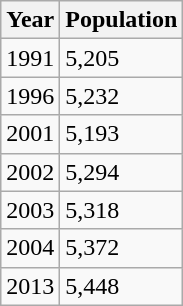<table class="wikitable">
<tr>
<th>Year</th>
<th>Population</th>
</tr>
<tr>
<td>1991</td>
<td>5,205</td>
</tr>
<tr>
<td>1996</td>
<td>5,232</td>
</tr>
<tr>
<td>2001</td>
<td>5,193</td>
</tr>
<tr>
<td>2002</td>
<td>5,294</td>
</tr>
<tr>
<td>2003</td>
<td>5,318</td>
</tr>
<tr>
<td>2004</td>
<td>5,372</td>
</tr>
<tr>
<td>2013</td>
<td>5,448</td>
</tr>
</table>
